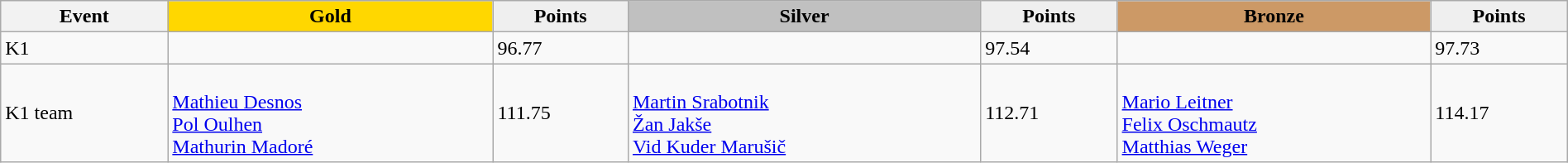<table class="wikitable" width=100%>
<tr>
<th>Event</th>
<td align=center bgcolor="gold"><strong>Gold</strong></td>
<td align=center bgcolor="EFEFEF"><strong>Points</strong></td>
<td align=center bgcolor="silver"><strong>Silver</strong></td>
<td align=center bgcolor="EFEFEF"><strong>Points</strong></td>
<td align=center bgcolor="CC9966"><strong>Bronze</strong></td>
<td align=center bgcolor="EFEFEF"><strong>Points</strong></td>
</tr>
<tr>
<td>K1</td>
<td></td>
<td>96.77</td>
<td></td>
<td>97.54</td>
<td></td>
<td>97.73</td>
</tr>
<tr>
<td>K1 team</td>
<td><br><a href='#'>Mathieu Desnos</a><br><a href='#'>Pol Oulhen</a><br><a href='#'>Mathurin Madoré</a></td>
<td>111.75</td>
<td><br><a href='#'>Martin Srabotnik</a><br><a href='#'>Žan Jakše</a><br><a href='#'>Vid Kuder Marušič</a></td>
<td>112.71</td>
<td><br><a href='#'>Mario Leitner</a><br><a href='#'>Felix Oschmautz</a><br><a href='#'>Matthias Weger</a></td>
<td>114.17</td>
</tr>
</table>
